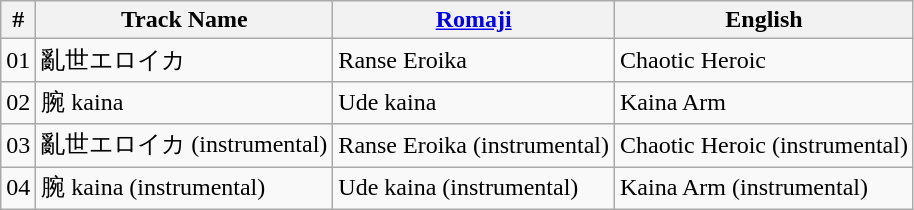<table class="wikitable">
<tr>
<th>#</th>
<th>Track Name</th>
<th><a href='#'>Romaji</a></th>
<th>English</th>
</tr>
<tr>
<td>01</td>
<td>亂世エロイカ</td>
<td>Ranse Eroika</td>
<td>Chaotic Heroic</td>
</tr>
<tr>
<td>02</td>
<td>腕 kaina</td>
<td>Ude kaina</td>
<td>Kaina Arm</td>
</tr>
<tr>
<td>03</td>
<td>亂世エロイカ (instrumental)</td>
<td>Ranse Eroika (instrumental)</td>
<td>Chaotic Heroic (instrumental)</td>
</tr>
<tr>
<td>04</td>
<td>腕 kaina (instrumental)</td>
<td>Ude kaina (instrumental)</td>
<td>Kaina Arm (instrumental)</td>
</tr>
</table>
